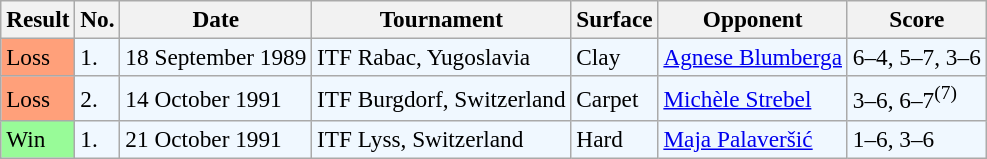<table class="sortable wikitable" style=font-size:97%>
<tr>
<th>Result</th>
<th>No.</th>
<th>Date</th>
<th>Tournament</th>
<th>Surface</th>
<th>Opponent</th>
<th class="unsortable">Score</th>
</tr>
<tr style="background:#f0f8ff;">
<td style="background:#ffa07a;">Loss</td>
<td>1.</td>
<td>18 September 1989</td>
<td>ITF Rabac, Yugoslavia</td>
<td>Clay</td>
<td> <a href='#'>Agnese Blumberga</a></td>
<td>6–4, 5–7, 3–6</td>
</tr>
<tr style="background:#f0f8ff;">
<td style="background:#ffa07a;">Loss</td>
<td>2.</td>
<td>14 October 1991</td>
<td>ITF Burgdorf, Switzerland</td>
<td>Carpet</td>
<td> <a href='#'>Michèle Strebel</a></td>
<td>3–6, 6–7<sup>(7)</sup></td>
</tr>
<tr style="background:#f0f8ff;">
<td style="background:#98fb98;">Win</td>
<td>1.</td>
<td>21 October 1991</td>
<td>ITF Lyss, Switzerland</td>
<td>Hard</td>
<td> <a href='#'>Maja Palaveršić</a></td>
<td>1–6, 3–6</td>
</tr>
</table>
